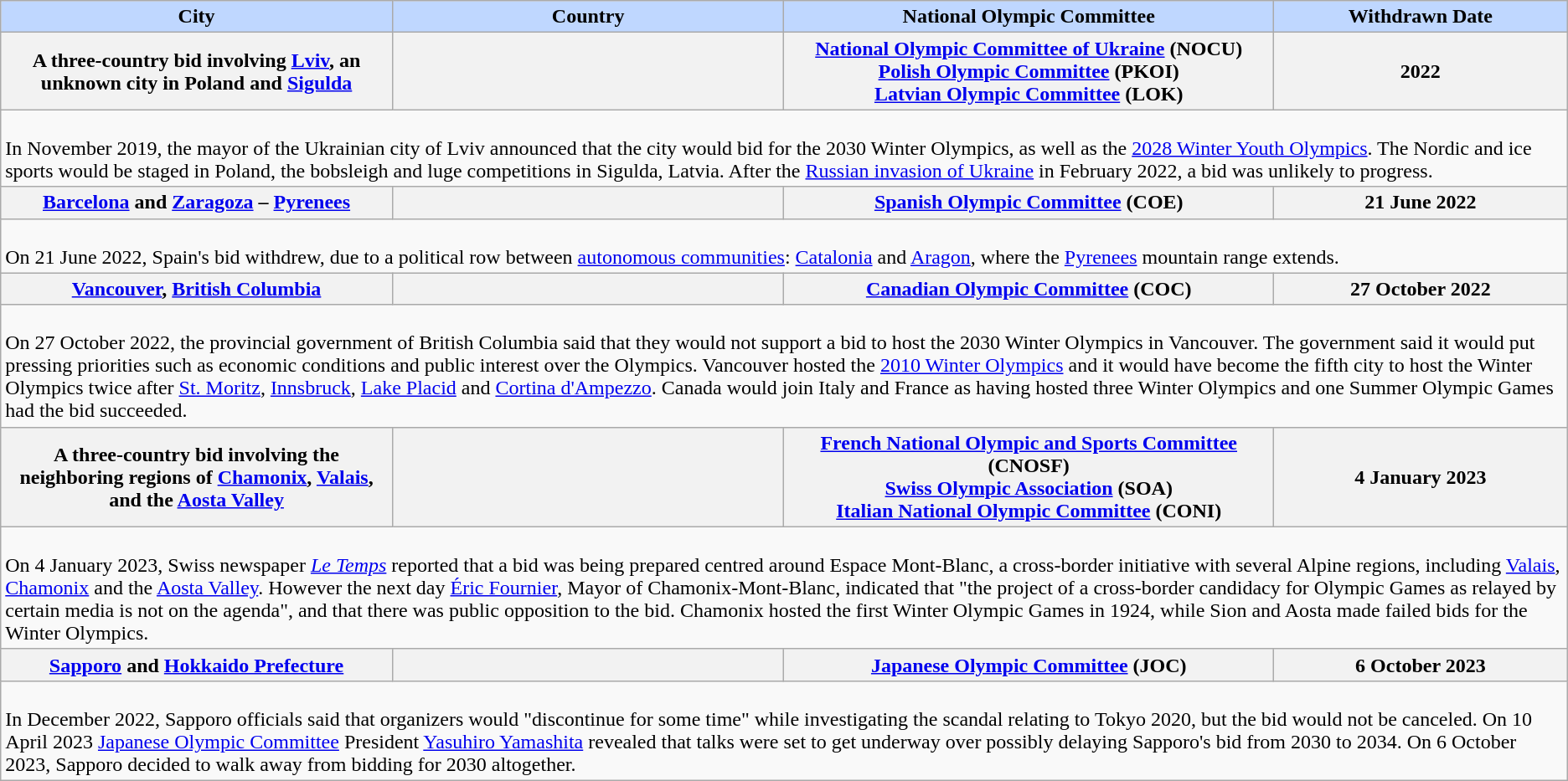<table class="wikitable plainrowheaders">
<tr>
<th style="background-color: #BFD7FF" width="20%">City</th>
<th style="background-color: #BFD7FF" width="20%">Country</th>
<th style="background-color: #BFD7FF" width="25%">National Olympic Committee</th>
<th style="background-color: #BFD7FF" width="15%">Withdrawn Date</th>
</tr>
<tr>
<th style="text-align:center" scope="row">A three-country bid involving <strong><a href='#'>Lviv</a>, an unknown city in Poland and <a href='#'>Sigulda</a></strong></th>
<th scope="row"><br><br></th>
<th style="text-align:center" scope="row"><a href='#'>National Olympic Committee of Ukraine</a> (NOCU)<br><a href='#'>Polish Olympic Committee</a> (PKOI)<br><a href='#'>Latvian Olympic Committee</a> (LOK)</th>
<th style="text-align:center" scope="row">2022</th>
</tr>
<tr>
<td colspan=6><br>In November 2019, the mayor of the Ukrainian city of Lviv announced that the city would bid for the 2030 Winter Olympics, as well as the <a href='#'>2028 Winter Youth Olympics</a>. The Nordic and ice sports would be staged in Poland, the bobsleigh and luge competitions in Sigulda, Latvia. After the <a href='#'>Russian invasion of Ukraine</a> in February 2022, a bid was unlikely to progress.</td>
</tr>
<tr>
<th style="text-align:center" scope="row"><strong><a href='#'>Barcelona</a> and <a href='#'>Zaragoza</a> – <a href='#'>Pyrenees</a></strong></th>
<th scope="row"></th>
<th style="text-align:center" scope="row"><a href='#'>Spanish Olympic Committee</a> (COE)</th>
<th style="text-align:center" scope="row">21 June 2022</th>
</tr>
<tr>
<td colspan=6><br>On 21 June 2022, Spain's bid withdrew, due to a political row between <a href='#'>autonomous communities</a>: <a href='#'>Catalonia</a> and <a href='#'>Aragon</a>, where the <a href='#'>Pyrenees</a> mountain range extends.</td>
</tr>
<tr>
<th style="text-align:center" scope="row"><strong><a href='#'>Vancouver</a>, <a href='#'>British Columbia</a></strong></th>
<th scope="row"></th>
<th style="text-align:center" scope="row"><a href='#'>Canadian Olympic Committee</a> (COC)</th>
<th style="text-align:center" scope="row">27 October 2022</th>
</tr>
<tr>
<td colspan=6><br>On 27 October 2022, the provincial government of British Columbia said that they would not support a bid to host the 2030 Winter Olympics in Vancouver. The government said it would put pressing priorities such as economic conditions and public interest over the Olympics. Vancouver hosted the <a href='#'>2010 Winter Olympics</a> and it would have become the fifth city to host the Winter Olympics twice after <a href='#'>St. Moritz</a>, <a href='#'>Innsbruck</a>, <a href='#'>Lake Placid</a> and <a href='#'>Cortina d'Ampezzo</a>. Canada would join Italy and France as having hosted three Winter Olympics and one Summer Olympic Games had the bid succeeded.</td>
</tr>
<tr>
<th style="text-align:center" scope="row">A three-country bid involving the neighboring regions of <strong><a href='#'>Chamonix</a>, <a href='#'>Valais</a>, and the <a href='#'>Aosta Valley</a></strong></th>
<th scope="row"><br><br></th>
<th style="text-align:center" scope="row"><a href='#'>French National Olympic and Sports Committee</a> (CNOSF)<br><a href='#'>Swiss Olympic Association</a> (SOA)<br><a href='#'>Italian National Olympic Committee</a> (CONI)</th>
<th style="text-align:center" scope="row">4 January 2023</th>
</tr>
<tr>
<td colspan=6><br>On 4 January 2023, Swiss newspaper <em><a href='#'>Le Temps</a></em> reported that a bid was being prepared centred around Espace Mont-Blanc, a cross-border initiative with several Alpine regions, including <a href='#'>Valais</a>, <a href='#'>Chamonix</a> and the <a href='#'>Aosta Valley</a>. However the next day <a href='#'>Éric Fournier</a>, Mayor of Chamonix-Mont-Blanc, indicated that "the project of a cross-border candidacy for Olympic Games as relayed by certain media is not on the agenda", and that there was public opposition to the bid. Chamonix hosted the first Winter Olympic Games in 1924, while Sion and Aosta made failed bids for the Winter Olympics.</td>
</tr>
<tr>
<th style="text-align:center" scope="row"><strong><a href='#'>Sapporo</a> and <a href='#'>Hokkaido Prefecture</a></strong></th>
<th scope="row"></th>
<th style="text-align:center" scope="row"><a href='#'>Japanese Olympic Committee</a> (JOC)</th>
<th style="text-align:center" scope="row">6 October 2023</th>
</tr>
<tr>
<td colspan=6><br>In December 2022, Sapporo officials said that organizers would "discontinue for some time" while investigating the scandal relating to Tokyo 2020, but the bid would not be canceled. On 10 April 2023 <a href='#'>Japanese Olympic Committee</a> President <a href='#'>Yasuhiro Yamashita</a> revealed that talks were set to get underway over possibly delaying Sapporo's bid from 2030 to 2034. On 6 October 2023, Sapporo decided to walk away from bidding for 2030 altogether.</td>
</tr>
</table>
